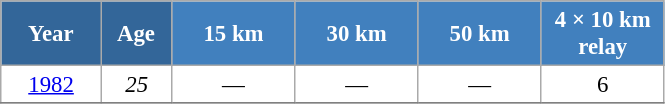<table class="wikitable" style="font-size:95%; text-align:center; border:grey solid 1px; border-collapse:collapse; background:#ffffff;">
<tr>
<th style="background-color:#369; color:white; width:60px;"> Year </th>
<th style="background-color:#369; color:white; width:40px;"> Age </th>
<th style="background-color:#4180be; color:white; width:75px;"> 15 km </th>
<th style="background-color:#4180be; color:white; width:75px;"> 30 km </th>
<th style="background-color:#4180be; color:white; width:75px;"> 50 km </th>
<th style="background-color:#4180be; color:white; width:75px;"> 4 × 10 km <br> relay </th>
</tr>
<tr>
<td><a href='#'>1982</a></td>
<td><em>25</em></td>
<td>—</td>
<td>—</td>
<td>—</td>
<td>6</td>
</tr>
<tr>
</tr>
</table>
